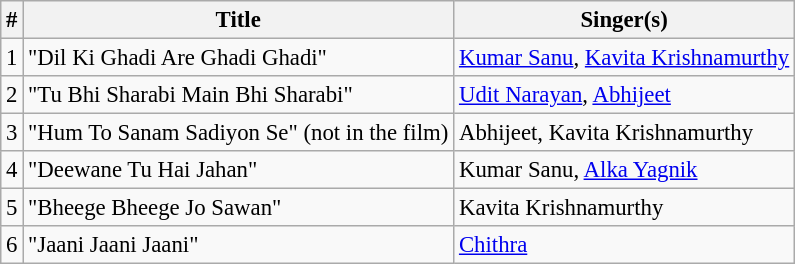<table class="wikitable" style="font-size:95%;">
<tr>
<th>#</th>
<th>Title</th>
<th>Singer(s)</th>
</tr>
<tr>
<td>1</td>
<td>"Dil Ki Ghadi Are Ghadi Ghadi"</td>
<td><a href='#'>Kumar Sanu</a>, <a href='#'>Kavita Krishnamurthy</a></td>
</tr>
<tr>
<td>2</td>
<td>"Tu Bhi Sharabi Main Bhi Sharabi"</td>
<td><a href='#'>Udit Narayan</a>, <a href='#'>Abhijeet</a></td>
</tr>
<tr>
<td>3</td>
<td>"Hum To Sanam Sadiyon Se" (not in the film)</td>
<td>Abhijeet, Kavita Krishnamurthy</td>
</tr>
<tr>
<td>4</td>
<td>"Deewane Tu Hai Jahan"</td>
<td>Kumar Sanu, <a href='#'>Alka Yagnik</a></td>
</tr>
<tr>
<td>5</td>
<td>"Bheege Bheege Jo Sawan"</td>
<td>Kavita Krishnamurthy</td>
</tr>
<tr>
<td>6</td>
<td>"Jaani Jaani Jaani"</td>
<td><a href='#'>Chithra</a></td>
</tr>
</table>
